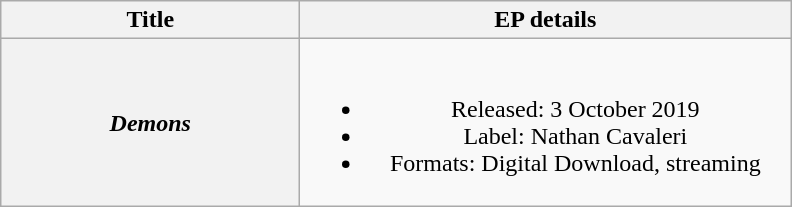<table class="wikitable plainrowheaders" style="text-align:center;">
<tr>
<th scope="col" rowspan="1" style="width:12em;">Title</th>
<th scope="col" rowspan="1" style="width:20em;">EP details</th>
</tr>
<tr>
<th scope="row"><em>Demons</em></th>
<td><br><ul><li>Released: 3 October 2019</li><li>Label: Nathan Cavaleri</li><li>Formats: Digital Download, streaming</li></ul></td>
</tr>
</table>
